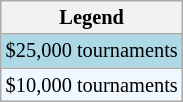<table class="wikitable" style="font-size:85%">
<tr>
<th>Legend</th>
</tr>
<tr style="background:lightblue;">
<td>$25,000 tournaments</td>
</tr>
<tr style="background:#f0f8ff;">
<td>$10,000 tournaments</td>
</tr>
</table>
